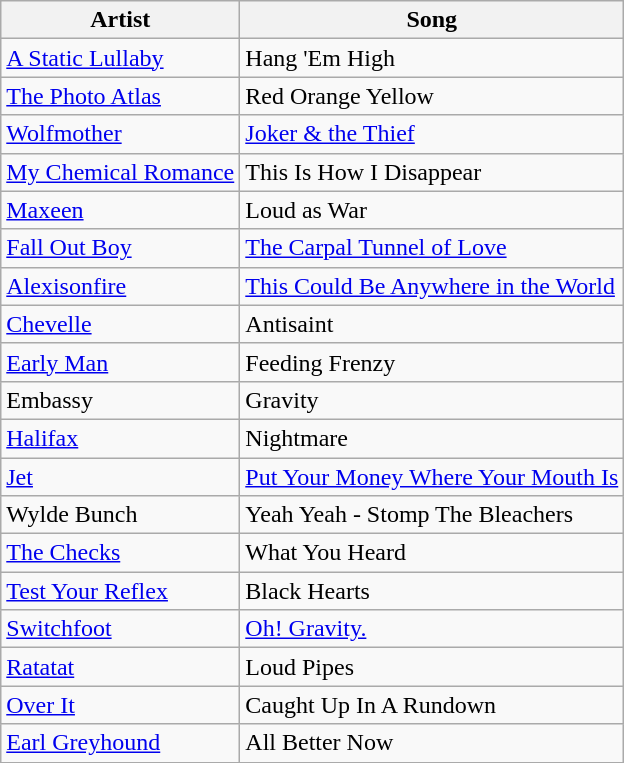<table class="wikitable">
<tr>
<th>Artist</th>
<th>Song</th>
</tr>
<tr>
<td><a href='#'>A Static Lullaby</a></td>
<td>Hang 'Em High</td>
</tr>
<tr>
<td><a href='#'>The Photo Atlas</a></td>
<td>Red Orange Yellow</td>
</tr>
<tr>
<td><a href='#'>Wolfmother</a></td>
<td><a href='#'>Joker & the Thief</a></td>
</tr>
<tr>
<td><a href='#'>My Chemical Romance</a></td>
<td>This Is How I Disappear</td>
</tr>
<tr>
<td><a href='#'>Maxeen</a></td>
<td>Loud as War</td>
</tr>
<tr>
<td><a href='#'>Fall Out Boy</a></td>
<td><a href='#'>The Carpal Tunnel of Love</a></td>
</tr>
<tr>
<td><a href='#'>Alexisonfire</a></td>
<td><a href='#'>This Could Be Anywhere in the World</a></td>
</tr>
<tr>
<td><a href='#'>Chevelle</a></td>
<td>Antisaint</td>
</tr>
<tr>
<td><a href='#'>Early Man</a></td>
<td>Feeding Frenzy</td>
</tr>
<tr>
<td>Embassy</td>
<td>Gravity</td>
</tr>
<tr>
<td><a href='#'>Halifax</a></td>
<td>Nightmare</td>
</tr>
<tr>
<td><a href='#'>Jet</a></td>
<td><a href='#'>Put Your Money Where Your Mouth Is</a></td>
</tr>
<tr>
<td>Wylde Bunch</td>
<td>Yeah Yeah - Stomp The Bleachers</td>
</tr>
<tr>
<td><a href='#'>The Checks</a></td>
<td>What You Heard</td>
</tr>
<tr>
<td><a href='#'>Test Your Reflex</a></td>
<td>Black Hearts</td>
</tr>
<tr>
<td><a href='#'>Switchfoot</a></td>
<td><a href='#'>Oh! Gravity.</a></td>
</tr>
<tr>
<td><a href='#'>Ratatat</a></td>
<td>Loud Pipes</td>
</tr>
<tr>
<td><a href='#'>Over It</a></td>
<td>Caught Up In A Rundown</td>
</tr>
<tr>
<td><a href='#'>Earl Greyhound</a></td>
<td>All Better Now</td>
</tr>
</table>
